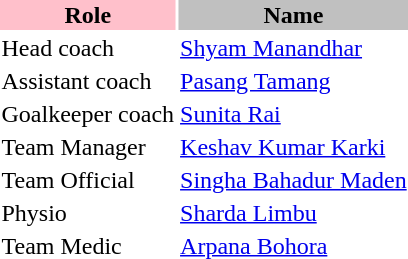<table class="toccolours">
<tr>
<th style="background:pink;">Role</th>
<th style="background:silver;">Name</th>
</tr>
<tr>
<td>Head coach</td>
<td> <a href='#'>Shyam Manandhar</a></td>
</tr>
<tr>
<td>Assistant coach</td>
<td> <a href='#'>Pasang Tamang</a></td>
</tr>
<tr>
<td>Goalkeeper coach</td>
<td> <a href='#'>Sunita Rai</a></td>
</tr>
<tr>
<td>Team Manager</td>
<td> <a href='#'>Keshav Kumar Karki</a></td>
</tr>
<tr>
<td>Team Official</td>
<td> <a href='#'>Singha Bahadur Maden</a></td>
</tr>
<tr>
<td>Physio</td>
<td> <a href='#'>Sharda Limbu</a></td>
</tr>
<tr>
<td>Team Medic</td>
<td> <a href='#'>Arpana Bohora</a></td>
</tr>
<tr>
</tr>
</table>
